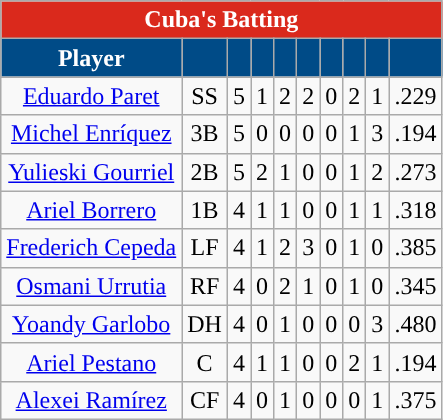<table class="wikitable sortable" style="text-align:center;">
<tr>
<th colspan=10 style="background: #DA291C; color: #FFFFFF;"> Cuba's Batting</th>
</tr>
<tr>
<th style="background-color: #004B87; color: #FFFFFF;">Player</th>
<th style="background-color: #004B87; color: #FFFFFF;"><a href='#'></a></th>
<th style="background-color: #004B87; color: #FFFFFF;"></th>
<th style="background-color: #004B87; color: #FFFFFF;"></th>
<th style="background-color: #004B87; color: #FFFFFF;"></th>
<th style="background-color: #004B87; color: #FFFFFF;"></th>
<th style="background-color: #004B87; color: #FFFFFF;"></th>
<th style="background-color: #004B87; color: #FFFFFF;"></th>
<th style="background-color: #004B87; color: #FFFFFF;"></th>
<th style="background-color: #004B87; color: #FFFFFF;"></th>
</tr>
<tr>
<td><a href='#'>Eduardo Paret</a></td>
<td>SS</td>
<td>5</td>
<td>1</td>
<td>2</td>
<td>2</td>
<td>0</td>
<td>2</td>
<td>1</td>
<td>.229</td>
</tr>
<tr>
<td><a href='#'>Michel Enríquez</a></td>
<td>3B</td>
<td>5</td>
<td>0</td>
<td>0</td>
<td>0</td>
<td>0</td>
<td>1</td>
<td>3</td>
<td>.194</td>
</tr>
<tr>
<td><a href='#'>Yulieski Gourriel</a></td>
<td>2B</td>
<td>5</td>
<td>2</td>
<td>1</td>
<td>0</td>
<td>0</td>
<td>1</td>
<td>2</td>
<td>.273</td>
</tr>
<tr>
<td><a href='#'>Ariel Borrero</a></td>
<td>1B</td>
<td>4</td>
<td>1</td>
<td>1</td>
<td>0</td>
<td>0</td>
<td>1</td>
<td>1</td>
<td>.318</td>
</tr>
<tr>
<td><a href='#'>Frederich Cepeda</a></td>
<td>LF</td>
<td>4</td>
<td>1</td>
<td>2</td>
<td>3</td>
<td>0</td>
<td>1</td>
<td>0</td>
<td>.385</td>
</tr>
<tr>
<td><a href='#'>Osmani Urrutia</a></td>
<td>RF</td>
<td>4</td>
<td>0</td>
<td>2</td>
<td>1</td>
<td>0</td>
<td>1</td>
<td>0</td>
<td>.345</td>
</tr>
<tr>
<td><a href='#'>Yoandy Garlobo</a></td>
<td>DH</td>
<td>4</td>
<td>0</td>
<td>1</td>
<td>0</td>
<td>0</td>
<td>0</td>
<td>3</td>
<td>.480</td>
</tr>
<tr>
<td><a href='#'>Ariel Pestano</a></td>
<td>C</td>
<td>4</td>
<td>1</td>
<td>1</td>
<td>0</td>
<td>0</td>
<td>2</td>
<td>1</td>
<td>.194</td>
</tr>
<tr>
<td><a href='#'>Alexei Ramírez</a></td>
<td>CF</td>
<td>4</td>
<td>0</td>
<td>1</td>
<td>0</td>
<td>0</td>
<td>0</td>
<td>1</td>
<td>.375</td>
</tr>
</table>
